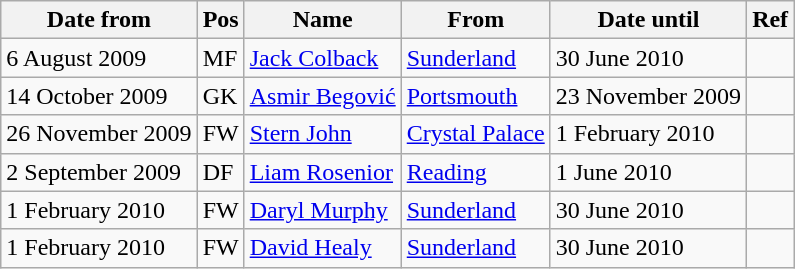<table class="wikitable">
<tr>
<th>Date from</th>
<th>Pos</th>
<th>Name</th>
<th>From</th>
<th>Date until</th>
<th>Ref</th>
</tr>
<tr>
<td>6 August 2009</td>
<td>MF</td>
<td> <a href='#'>Jack Colback</a></td>
<td> <a href='#'>Sunderland</a></td>
<td>30 June 2010</td>
<td></td>
</tr>
<tr>
<td>14 October 2009</td>
<td>GK</td>
<td> <a href='#'>Asmir Begović</a></td>
<td> <a href='#'>Portsmouth</a></td>
<td>23 November 2009</td>
<td></td>
</tr>
<tr>
<td>26 November 2009</td>
<td>FW</td>
<td> <a href='#'>Stern John</a></td>
<td> <a href='#'>Crystal Palace</a></td>
<td>1 February 2010</td>
<td></td>
</tr>
<tr>
<td>2 September 2009</td>
<td>DF</td>
<td> <a href='#'>Liam Rosenior</a></td>
<td> <a href='#'>Reading</a></td>
<td>1 June 2010</td>
<td></td>
</tr>
<tr>
<td>1 February 2010</td>
<td>FW</td>
<td> <a href='#'>Daryl Murphy</a></td>
<td> <a href='#'>Sunderland</a></td>
<td>30 June 2010</td>
<td></td>
</tr>
<tr>
<td>1 February 2010</td>
<td>FW</td>
<td> <a href='#'>David Healy</a></td>
<td> <a href='#'>Sunderland</a></td>
<td>30 June 2010</td>
<td></td>
</tr>
</table>
